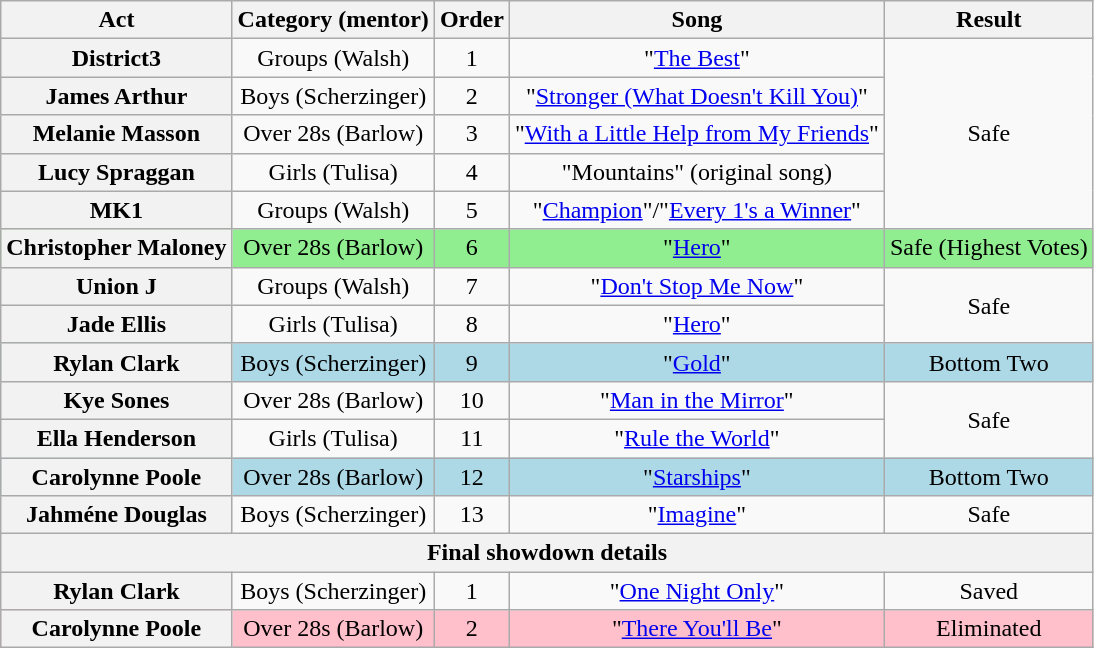<table class="wikitable plainrowheaders" style="text-align:center;">
<tr>
<th scope="col">Act</th>
<th scope="col">Category (mentor)</th>
<th scope="col">Order</th>
<th scope="col">Song</th>
<th scope="col">Result</th>
</tr>
<tr>
<th scope="row">District3</th>
<td>Groups (Walsh)</td>
<td>1</td>
<td>"<a href='#'>The Best</a>"</td>
<td rowspan=5>Safe</td>
</tr>
<tr>
<th scope="row">James Arthur</th>
<td>Boys (Scherzinger)</td>
<td>2</td>
<td>"<a href='#'>Stronger (What Doesn't Kill You)</a>"</td>
</tr>
<tr>
<th scope="row">Melanie Masson</th>
<td>Over 28s (Barlow)</td>
<td>3</td>
<td>"<a href='#'>With a Little Help from My Friends</a>"</td>
</tr>
<tr>
<th scope="row">Lucy Spraggan</th>
<td>Girls (Tulisa)</td>
<td>4</td>
<td>"Mountains" (original song)</td>
</tr>
<tr>
<th scope="row">MK1</th>
<td>Groups (Walsh)</td>
<td>5</td>
<td>"<a href='#'>Champion</a>"/"<a href='#'>Every 1's a Winner</a>"</td>
</tr>
<tr style="background:lightgreen;">
<th scope="row">Christopher Maloney</th>
<td>Over 28s (Barlow)</td>
<td>6</td>
<td>"<a href='#'>Hero</a>"</td>
<td>Safe (Highest Votes)</td>
</tr>
<tr>
<th scope="row">Union J</th>
<td>Groups (Walsh)</td>
<td>7</td>
<td>"<a href='#'>Don't Stop Me Now</a>"</td>
<td rowspan=2>Safe</td>
</tr>
<tr>
<th scope="row">Jade Ellis</th>
<td>Girls (Tulisa)</td>
<td>8</td>
<td>"<a href='#'>Hero</a>"</td>
</tr>
<tr style="background:lightblue;">
<th scope="row">Rylan Clark</th>
<td>Boys (Scherzinger)</td>
<td>9</td>
<td>"<a href='#'>Gold</a>"</td>
<td>Bottom Two</td>
</tr>
<tr>
<th scope="row">Kye Sones</th>
<td>Over 28s (Barlow)</td>
<td>10</td>
<td>"<a href='#'>Man in the Mirror</a>"</td>
<td rowspan=2>Safe</td>
</tr>
<tr>
<th scope="row">Ella Henderson</th>
<td>Girls (Tulisa)</td>
<td>11</td>
<td>"<a href='#'>Rule the World</a>"</td>
</tr>
<tr style="background:lightblue;">
<th scope="row">Carolynne Poole</th>
<td>Over 28s (Barlow)</td>
<td>12</td>
<td>"<a href='#'>Starships</a>"</td>
<td>Bottom Two</td>
</tr>
<tr>
<th scope="row">Jahméne Douglas</th>
<td>Boys (Scherzinger)</td>
<td>13</td>
<td>"<a href='#'>Imagine</a>"</td>
<td>Safe</td>
</tr>
<tr>
<th colspan="5">Final showdown details</th>
</tr>
<tr>
<th scope="row">Rylan Clark</th>
<td>Boys (Scherzinger)</td>
<td>1</td>
<td>"<a href='#'>One Night Only</a>"</td>
<td>Saved</td>
</tr>
<tr style="background:pink;">
<th scope="row">Carolynne Poole</th>
<td>Over 28s (Barlow)</td>
<td>2</td>
<td>"<a href='#'>There You'll Be</a>"</td>
<td>Eliminated</td>
</tr>
</table>
